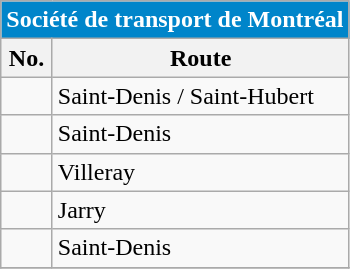<table align=center class="wikitable">
<tr>
<th style="background: #0085CA; font-size:100%; color:#FFFFFF;"colspan="4">Société de transport de Montréal</th>
</tr>
<tr>
<th>No.</th>
<th>Route</th>
</tr>
<tr>
<td></td>
<td>Saint-Denis / Saint-Hubert</td>
</tr>
<tr>
<td></td>
<td>Saint-Denis</td>
</tr>
<tr>
<td></td>
<td>Villeray</td>
</tr>
<tr>
<td {{Avoid wrap> </td>
<td>Jarry</td>
</tr>
<tr>
<td {{Avoid wrap> </td>
<td>Saint-Denis</td>
</tr>
<tr>
</tr>
</table>
